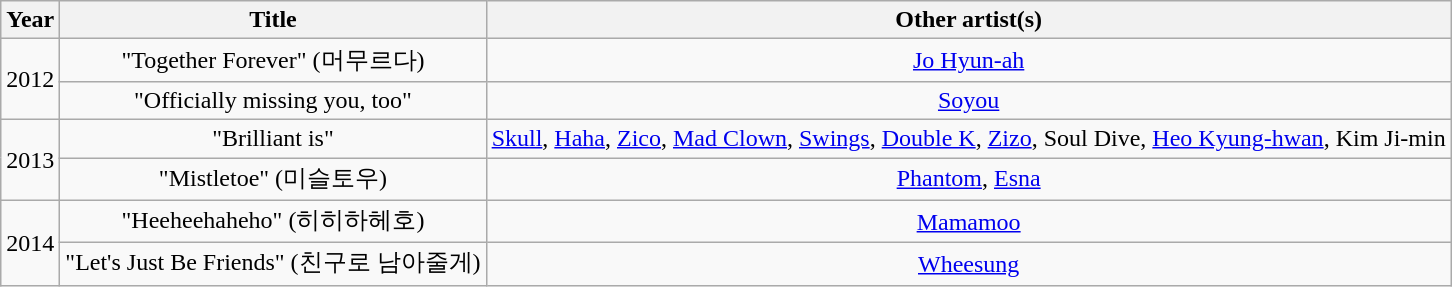<table class="wikitable" style="text-align: center;">
<tr>
<th>Year</th>
<th>Title</th>
<th>Other artist(s)</th>
</tr>
<tr>
<td rowspan="2">2012</td>
<td>"Together Forever" (머무르다)</td>
<td><a href='#'>Jo Hyun-ah</a></td>
</tr>
<tr>
<td>"Officially missing you, too"</td>
<td><a href='#'>Soyou</a></td>
</tr>
<tr>
<td rowspan="2">2013</td>
<td>"Brilliant is"</td>
<td><a href='#'>Skull</a>, <a href='#'>Haha</a>, <a href='#'>Zico</a>, <a href='#'>Mad Clown</a>, <a href='#'>Swings</a>, <a href='#'>Double K</a>, <a href='#'>Zizo</a>, Soul Dive, <a href='#'>Heo Kyung-hwan</a>, Kim Ji-min</td>
</tr>
<tr>
<td>"Mistletoe" (미슬토우)</td>
<td><a href='#'>Phantom</a>, <a href='#'>Esna</a></td>
</tr>
<tr>
<td rowspan="2">2014</td>
<td>"Heeheehaheho" (히히하헤호)</td>
<td><a href='#'>Mamamoo</a></td>
</tr>
<tr>
<td>"Let's Just Be Friends" (친구로 남아줄게)</td>
<td><a href='#'>Wheesung</a></td>
</tr>
</table>
